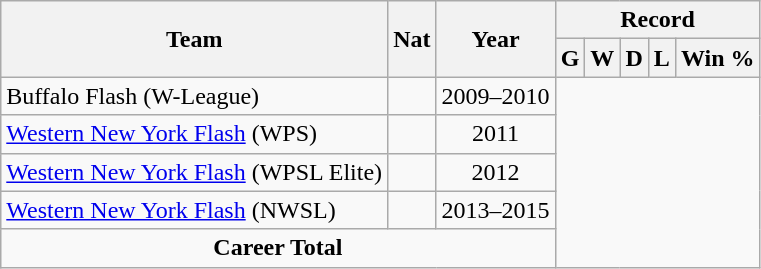<table class="wikitable" style="text-align: center">
<tr>
<th rowspan="2">Team</th>
<th rowspan="2">Nat</th>
<th rowspan="2">Year</th>
<th colspan="5">Record</th>
</tr>
<tr>
<th>G</th>
<th>W</th>
<th>D</th>
<th>L</th>
<th>Win %</th>
</tr>
<tr>
<td align="left">Buffalo Flash (W-League)</td>
<td></td>
<td>2009–2010<br></td>
</tr>
<tr>
<td align="left"><a href='#'>Western New York Flash</a> (WPS)</td>
<td></td>
<td>2011<br></td>
</tr>
<tr>
<td align="left"><a href='#'>Western New York Flash</a> (WPSL Elite)</td>
<td></td>
<td>2012<br></td>
</tr>
<tr>
<td align="left"><a href='#'>Western New York Flash</a> (NWSL)</td>
<td></td>
<td>2013–2015<br></td>
</tr>
<tr>
<td colspan=3><strong>Career Total</strong><br></td>
</tr>
</table>
